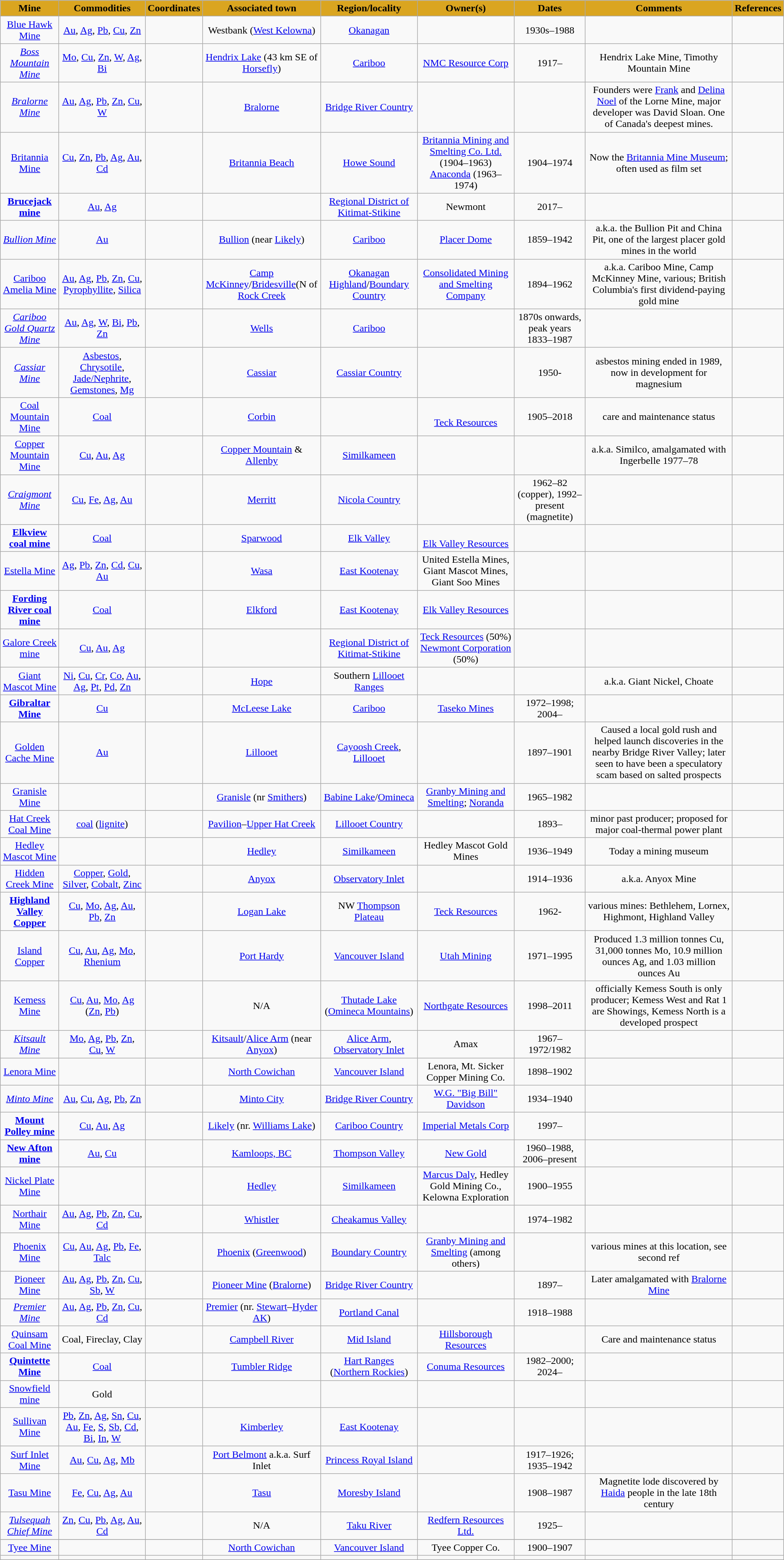<table class="sortable wikitable">
<tr style="text-align:center; background:#daa520;">
<td><strong>Mine</strong></td>
<td><strong>Commodities</strong></td>
<td><strong>Coordinates</strong></td>
<td><strong>Associated town</strong></td>
<td><strong>Region/locality</strong></td>
<td><strong>Owner(s)</strong></td>
<td><strong>Dates</strong></td>
<td><strong>Comments</strong></td>
<td><strong>References</strong></td>
</tr>
<tr style="text-align:center;">
<td><a href='#'>Blue Hawk Mine</a></td>
<td><a href='#'>Au</a>, <a href='#'>Ag</a>, <a href='#'>Pb</a>, <a href='#'>Cu</a>, <a href='#'>Zn</a></td>
<td><small></small></td>
<td>Westbank (<a href='#'>West Kelowna</a>)</td>
<td><a href='#'>Okanagan</a></td>
<td></td>
<td>1930s–1988</td>
<td></td>
<td></td>
</tr>
<tr style="text-align:center;">
<td><em><a href='#'>Boss Mountain Mine</a></em></td>
<td><a href='#'>Mo</a>, <a href='#'>Cu</a>, <a href='#'>Zn</a>, <a href='#'>W</a>, <a href='#'>Ag</a>, <a href='#'>Bi</a></td>
<td><small></small></td>
<td><a href='#'>Hendrix Lake</a> (43 km SE of <a href='#'>Horsefly</a>)</td>
<td><a href='#'>Cariboo</a></td>
<td><a href='#'>NMC Resource Corp</a></td>
<td>1917–</td>
<td> Hendrix Lake Mine, Timothy Mountain Mine</td>
<td></td>
</tr>
<tr style="text-align:center;">
<td><em><a href='#'>Bralorne Mine</a></em></td>
<td><a href='#'>Au</a>, <a href='#'>Ag</a>, <a href='#'>Pb</a>, <a href='#'>Zn</a>, <a href='#'>Cu</a>, <a href='#'>W</a></td>
<td><small></small></td>
<td><a href='#'>Bralorne</a></td>
<td><a href='#'>Bridge River Country</a></td>
<td></td>
<td></td>
<td>Founders were <a href='#'>Frank</a> and <a href='#'>Delina Noel</a> of the Lorne Mine, major developer was David Sloan. One of Canada's deepest mines.</td>
<td></td>
</tr>
<tr style="text-align:center;">
<td><a href='#'>Britannia Mine</a></td>
<td><a href='#'>Cu</a>, <a href='#'>Zn</a>, <a href='#'>Pb</a>, <a href='#'>Ag</a>, <a href='#'>Au</a>, <a href='#'>Cd</a></td>
<td><small></small></td>
<td><a href='#'>Britannia Beach</a></td>
<td><a href='#'>Howe Sound</a></td>
<td><a href='#'>Britannia Mining and Smelting Co. Ltd.</a> (1904–1963) <a href='#'>Anaconda</a> (1963–1974)</td>
<td>1904–1974</td>
<td>Now the <a href='#'>Britannia Mine Museum</a>; often used as film set</td>
<td></td>
</tr>
<tr style="text-align:center;">
<td><strong><a href='#'>Brucejack mine</a></strong></td>
<td><a href='#'>Au</a>, <a href='#'>Ag</a></td>
<td><small></small></td>
<td></td>
<td><a href='#'>Regional District of Kitimat-Stikine</a></td>
<td>Newmont</td>
<td>2017–</td>
<td></td>
<td></td>
</tr>
<tr style="text-align:center;">
<td><em><a href='#'>Bullion Mine</a></em></td>
<td><a href='#'>Au</a></td>
<td><small></small></td>
<td><a href='#'>Bullion</a> (near <a href='#'>Likely</a>)</td>
<td><a href='#'>Cariboo</a></td>
<td><a href='#'>Placer Dome</a></td>
<td>1859–1942</td>
<td>a.k.a. the Bullion Pit and China Pit, one of the largest placer gold mines in the world</td>
<td> </td>
</tr>
<tr style="text-align:center;">
<td><a href='#'>Cariboo Amelia Mine</a></td>
<td><a href='#'>Au</a>, <a href='#'>Ag</a>, <a href='#'>Pb</a>, <a href='#'>Zn</a>, <a href='#'>Cu</a>, <a href='#'>Pyrophyllite</a>, <a href='#'>Silica</a></td>
<td><small></small></td>
<td><a href='#'>Camp McKinney</a>/<a href='#'>Bridesville</a>(N of <a href='#'>Rock Creek</a></td>
<td><a href='#'>Okanagan Highland</a>/<a href='#'>Boundary Country</a></td>
<td><a href='#'>Consolidated Mining and Smelting Company</a></td>
<td>1894–1962</td>
<td>a.k.a. Cariboo Mine, Camp McKinney Mine, various; British Columbia's first dividend-paying gold mine</td>
<td></td>
</tr>
<tr style="text-align:center;">
<td><em><a href='#'>Cariboo Gold Quartz Mine</a></em></td>
<td><a href='#'>Au</a>, <a href='#'>Ag</a>, <a href='#'>W</a>, <a href='#'>Bi</a>, <a href='#'>Pb</a>, <a href='#'>Zn</a></td>
<td><small></small></td>
<td><a href='#'>Wells</a></td>
<td><a href='#'>Cariboo</a></td>
<td></td>
<td>1870s onwards, peak years 1833–1987</td>
<td></td>
<td></td>
</tr>
<tr style="text-align:center;">
<td><em><a href='#'>Cassiar Mine</a> </em></td>
<td><a href='#'>Asbestos</a>, <a href='#'>Chrysotile</a>, <a href='#'>Jade/Nephrite</a>, <a href='#'>Gemstones</a>, <a href='#'>Mg</a></td>
<td><small> </small></td>
<td><a href='#'>Cassiar</a></td>
<td><a href='#'>Cassiar Country</a></td>
<td></td>
<td>1950-</td>
<td> asbestos mining ended in 1989, now in development for magnesium</td>
<td> </td>
</tr>
<tr style="text-align:center;">
<td><a href='#'>Coal Mountain Mine</a></td>
<td><a href='#'>Coal</a></td>
<td><small> </small></td>
<td><a href='#'>Corbin</a></td>
<td></td>
<td><br><a href='#'>Teck Resources</a></td>
<td>1905–2018</td>
<td> care and maintenance status</td>
<td> </td>
</tr>
<tr style="text-align:center;">
<td><a href='#'>Copper Mountain Mine</a></td>
<td><a href='#'>Cu</a>, <a href='#'>Au</a>, <a href='#'>Ag</a></td>
<td><small></small></td>
<td><a href='#'>Copper Mountain</a> & <a href='#'>Allenby</a></td>
<td><a href='#'>Similkameen</a></td>
<td></td>
<td></td>
<td>a.k.a. Similco, amalgamated with Ingerbelle 1977–78</td>
<td></td>
</tr>
<tr style="text-align:center;">
<td><em><a href='#'>Craigmont Mine</a></em></td>
<td><a href='#'>Cu</a>, <a href='#'>Fe</a>, <a href='#'>Ag</a>, <a href='#'>Au</a></td>
<td><small></small></td>
<td><a href='#'>Merritt</a></td>
<td><a href='#'>Nicola Country</a></td>
<td></td>
<td> 1962–82 (copper), 1992–present (magnetite)</td>
<td></td>
<td></td>
</tr>
<tr style="text-align:center;">
<td><strong><a href='#'>Elkview coal mine</a></strong></td>
<td><a href='#'>Coal</a></td>
<td><br></td>
<td><a href='#'>Sparwood</a></td>
<td><a href='#'>Elk Valley</a></td>
<td><br><a href='#'>Elk Valley Resources</a></td>
<td></td>
<td></td>
<td></td>
</tr>
<tr style="text-align:center;">
<td><a href='#'>Estella Mine</a></td>
<td><a href='#'>Ag</a>, <a href='#'>Pb</a>, <a href='#'>Zn</a>, <a href='#'>Cd</a>, <a href='#'>Cu</a>, <a href='#'>Au</a></td>
<td><small></small></td>
<td><a href='#'>Wasa</a></td>
<td><a href='#'>East Kootenay</a></td>
<td>United Estella Mines, Giant Mascot Mines, Giant Soo Mines</td>
<td></td>
<td></td>
<td></td>
</tr>
<tr style="text-align:center;">
<td><strong><a href='#'>Fording River coal mine</a></strong></td>
<td><a href='#'>Coal</a></td>
<td><small></small></td>
<td><a href='#'>Elkford</a></td>
<td><a href='#'>East Kootenay</a></td>
<td><a href='#'>Elk Valley Resources</a></td>
<td></td>
<td></td>
<td></td>
</tr>
<tr style="text-align:center;">
<td><a href='#'>Galore Creek mine</a></td>
<td><a href='#'>Cu</a>, <a href='#'>Au</a>, <a href='#'>Ag</a></td>
<td><small></small></td>
<td></td>
<td><a href='#'>Regional District of Kitimat-Stikine</a></td>
<td><a href='#'>Teck Resources</a> (50%) <a href='#'>Newmont Corporation</a> (50%)</td>
<td></td>
<td></td>
<td></td>
</tr>
<tr style="text-align:center;">
<td><a href='#'>Giant Mascot Mine</a></td>
<td><a href='#'>Ni</a>, <a href='#'>Cu</a>, <a href='#'>Cr</a>, <a href='#'>Co</a>, <a href='#'>Au</a>, <a href='#'>Ag</a>, <a href='#'>Pt</a>, <a href='#'>Pd</a>, <a href='#'>Zn</a></td>
<td><small></small></td>
<td><a href='#'>Hope</a></td>
<td>Southern <a href='#'>Lillooet Ranges</a></td>
<td></td>
<td></td>
<td>a.k.a. Giant Nickel, Choate</td>
<td></td>
</tr>
<tr style="text-align:center;">
<td><strong><a href='#'>Gibraltar Mine</a></strong></td>
<td><a href='#'>Cu</a></td>
<td><small></small></td>
<td><a href='#'>McLeese Lake</a></td>
<td><a href='#'>Cariboo</a></td>
<td><a href='#'>Taseko Mines</a></td>
<td> 1972–1998; 2004–</td>
<td></td>
<td></td>
</tr>
<tr style="text-align:center;">
<td><a href='#'>Golden Cache Mine</a></td>
<td><a href='#'>Au</a></td>
<td><small></small></td>
<td><a href='#'>Lillooet</a></td>
<td><a href='#'>Cayoosh Creek</a>, <a href='#'>Lillooet</a></td>
<td></td>
<td>1897–1901</td>
<td> Caused a local gold rush and helped launch discoveries in the nearby Bridge River Valley; later seen to have been a speculatory scam based on salted prospects</td>
<td></td>
</tr>
<tr style="text-align:center;">
<td><a href='#'>Granisle Mine</a></td>
<td></td>
<td><small></small></td>
<td><a href='#'>Granisle</a> (nr <a href='#'>Smithers</a>)</td>
<td><a href='#'>Babine Lake</a>/<a href='#'>Omineca</a></td>
<td><a href='#'>Granby Mining and Smelting</a>; <a href='#'>Noranda</a></td>
<td>1965–1982</td>
<td></td>
<td></td>
</tr>
<tr style="text-align:center;">
<td><a href='#'>Hat Creek Coal Mine</a></td>
<td><a href='#'>coal</a> (<a href='#'>lignite</a>)</td>
<td><small></small></td>
<td><a href='#'>Pavilion</a>–<a href='#'>Upper Hat Creek</a></td>
<td><a href='#'>Lillooet Country</a></td>
<td></td>
<td>1893–</td>
<td>minor past producer; proposed for major coal-thermal power plant</td>
<td></td>
</tr>
<tr style="text-align:center;">
<td><a href='#'>Hedley Mascot Mine</a></td>
<td></td>
<td></td>
<td><a href='#'>Hedley</a></td>
<td><a href='#'>Similkameen</a></td>
<td>Hedley Mascot Gold Mines</td>
<td>1936–1949</td>
<td>Today a mining museum</td>
<td></td>
</tr>
<tr style="text-align:center;">
<td><a href='#'>Hidden Creek Mine</a></td>
<td><a href='#'>Copper</a>, <a href='#'>Gold</a>, <a href='#'>Silver</a>, <a href='#'>Cobalt</a>, <a href='#'>Zinc</a></td>
<td><small></small></td>
<td><a href='#'>Anyox</a></td>
<td><a href='#'>Observatory Inlet</a></td>
<td></td>
<td>1914–1936</td>
<td>a.k.a. Anyox Mine</td>
<td></td>
</tr>
<tr style="text-align:center;">
<td><strong><a href='#'>Highland Valley Copper</a></strong></td>
<td><a href='#'>Cu</a>, <a href='#'>Mo</a>, <a href='#'>Ag</a>, <a href='#'>Au</a>, <a href='#'>Pb</a>, <a href='#'>Zn</a></td>
<td><small></small></td>
<td><a href='#'>Logan Lake</a></td>
<td>NW <a href='#'>Thompson Plateau</a></td>
<td><a href='#'>Teck Resources</a></td>
<td>1962-</td>
<td>various mines: Bethlehem, Lornex, Highmont, Highland Valley</td>
<td></td>
</tr>
<tr style="text-align:center;">
<td><a href='#'>Island Copper</a></td>
<td><a href='#'>Cu</a>, <a href='#'>Au</a>, <a href='#'>Ag</a>, <a href='#'>Mo</a>, <a href='#'>Rhenium</a></td>
<td><small></small></td>
<td><a href='#'>Port Hardy</a></td>
<td><a href='#'>Vancouver Island</a></td>
<td><a href='#'>Utah Mining</a></td>
<td>1971–1995</td>
<td>Produced 1.3 million tonnes Cu, 31,000 tonnes Mo, 10.9 million ounces Ag, and 1.03 million ounces Au</td>
<td></td>
</tr>
<tr style="text-align:center;">
<td><a href='#'>Kemess Mine</a></td>
<td><a href='#'>Cu</a>, <a href='#'>Au</a>, <a href='#'>Mo</a>, <a href='#'>Ag</a> (<a href='#'>Zn</a>, <a href='#'>Pb</a>)</td>
<td><small></small></td>
<td>N/A</td>
<td><a href='#'>Thutade Lake</a> (<a href='#'>Omineca Mountains</a>)</td>
<td><a href='#'>Northgate Resources</a></td>
<td>1998–2011</td>
<td>officially Kemess South is only producer; Kemess West and Rat 1 are Showings, Kemess North is a developed prospect</td>
<td></td>
</tr>
<tr style="text-align:center;">
<td><em><a href='#'>Kitsault Mine</a></em></td>
<td><a href='#'>Mo</a>, <a href='#'>Ag</a>, <a href='#'>Pb</a>, <a href='#'>Zn</a>, <a href='#'>Cu</a>, <a href='#'>W</a></td>
<td><small></small></td>
<td><a href='#'>Kitsault</a>/<a href='#'>Alice Arm</a> (near <a href='#'>Anyox</a>)</td>
<td><a href='#'>Alice Arm</a>, <a href='#'>Observatory Inlet</a></td>
<td>Amax</td>
<td>1967–1972/1982</td>
<td></td>
<td></td>
</tr>
<tr style="text-align:center;">
<td><a href='#'>Lenora Mine</a></td>
<td></td>
<td></td>
<td><a href='#'>North Cowichan</a></td>
<td><a href='#'>Vancouver Island</a></td>
<td>Lenora, Mt. Sicker Copper Mining Co.</td>
<td>1898–1902</td>
<td></td>
<td></td>
</tr>
<tr style="text-align:center;">
<td><em><a href='#'>Minto Mine</a></em></td>
<td><a href='#'>Au</a>, <a href='#'>Cu</a>, <a href='#'>Ag</a>, <a href='#'>Pb</a>, <a href='#'>Zn</a></td>
<td><small></small></td>
<td><a href='#'>Minto City</a></td>
<td><a href='#'>Bridge River Country</a></td>
<td><a href='#'>W.G. "Big Bill" Davidson</a></td>
<td>1934–1940</td>
<td></td>
<td></td>
</tr>
<tr style="text-align:center;">
<td><strong><a href='#'>Mount Polley mine</a></strong></td>
<td><a href='#'>Cu</a>, <a href='#'>Au</a>, <a href='#'>Ag</a></td>
<td><small></small></td>
<td><a href='#'>Likely</a> (nr. <a href='#'>Williams Lake</a>)</td>
<td><a href='#'>Cariboo Country</a></td>
<td><a href='#'>Imperial Metals Corp</a></td>
<td>1997–</td>
<td></td>
<td></td>
</tr>
<tr style="text-align:center;">
<td><strong><a href='#'>New Afton mine</a></strong></td>
<td><a href='#'>Au</a>, <a href='#'>Cu</a></td>
<td><small></small></td>
<td><a href='#'>Kamloops, BC</a></td>
<td><a href='#'>Thompson Valley</a></td>
<td><a href='#'>New Gold</a></td>
<td>1960–1988, 2006–present</td>
<td></td>
<td></td>
</tr>
<tr style="text-align:center;">
<td><a href='#'>Nickel Plate Mine</a></td>
<td></td>
<td></td>
<td><a href='#'>Hedley</a></td>
<td><a href='#'>Similkameen</a></td>
<td><a href='#'>Marcus Daly</a>, Hedley Gold Mining Co., Kelowna Exploration</td>
<td>1900–1955</td>
<td></td>
<td></td>
</tr>
<tr style="text-align:center;">
<td><a href='#'>Northair Mine</a></td>
<td><a href='#'>Au</a>, <a href='#'>Ag</a>, <a href='#'>Pb</a>, <a href='#'>Zn</a>, <a href='#'>Cu</a>, <a href='#'>Cd</a></td>
<td><small></small></td>
<td><a href='#'>Whistler</a></td>
<td><a href='#'>Cheakamus Valley</a></td>
<td></td>
<td>1974–1982</td>
<td></td>
<td></td>
</tr>
<tr style="text-align:center;">
<td><a href='#'>Phoenix Mine</a></td>
<td><a href='#'>Cu</a>, <a href='#'>Au</a>, <a href='#'>Ag</a>, <a href='#'>Pb</a>, <a href='#'>Fe</a>, <a href='#'>Talc</a></td>
<td><small></small></td>
<td><a href='#'>Phoenix</a> (<a href='#'>Greenwood</a>)</td>
<td><a href='#'>Boundary Country</a></td>
<td><a href='#'>Granby Mining and Smelting</a> (among others)</td>
<td></td>
<td>various mines at this location, see second ref</td>
<td></td>
</tr>
<tr style="text-align:center;">
<td><a href='#'>Pioneer Mine</a></td>
<td><a href='#'>Au</a>, <a href='#'>Ag</a>, <a href='#'>Pb</a>, <a href='#'>Zn</a>, <a href='#'>Cu</a>, <a href='#'>Sb</a>, <a href='#'>W</a></td>
<td><small></small></td>
<td><a href='#'>Pioneer Mine</a> (<a href='#'>Bralorne</a>)</td>
<td><a href='#'>Bridge River Country</a></td>
<td></td>
<td>1897–</td>
<td>Later amalgamated with <a href='#'>Bralorne Mine</a></td>
<td></td>
</tr>
<tr style="text-align:center;">
<td><em><a href='#'>Premier Mine</a></em></td>
<td><a href='#'>Au</a>, <a href='#'>Ag</a>, <a href='#'>Pb</a>, <a href='#'>Zn</a>, <a href='#'>Cu</a>, <a href='#'>Cd</a></td>
<td><small></small></td>
<td><a href='#'>Premier</a> (nr. <a href='#'>Stewart</a>–<a href='#'>Hyder AK</a>)</td>
<td><a href='#'>Portland Canal</a></td>
<td></td>
<td>1918–1988</td>
<td></td>
<td></td>
</tr>
<tr style="text-align:center;">
<td><a href='#'>Quinsam Coal Mine</a></td>
<td>Coal, Fireclay, Clay</td>
<td><small></small></td>
<td><a href='#'>Campbell River</a></td>
<td><a href='#'>Mid Island</a></td>
<td><a href='#'>Hillsborough Resources</a></td>
<td></td>
<td>Care and maintenance status</td>
<td></td>
</tr>
<tr style="text-align:center;">
<td><strong><a href='#'>Quintette Mine</a></strong></td>
<td><a href='#'>Coal</a></td>
<td><small></small></td>
<td><a href='#'>Tumbler Ridge</a></td>
<td><a href='#'>Hart Ranges</a> (<a href='#'>Northern Rockies</a>)</td>
<td><a href='#'>Conuma Resources</a></td>
<td>1982–2000; 2024–</td>
<td></td>
<td></td>
</tr>
<tr style="text-align:center;">
<td><a href='#'>Snowfield mine</a></td>
<td>Gold</td>
<td></td>
<td></td>
<td></td>
<td></td>
<td></td>
<td></td>
<td></td>
</tr>
<tr style="text-align:center;">
<td><a href='#'>Sullivan Mine</a></td>
<td><a href='#'>Pb</a>, <a href='#'>Zn</a>, <a href='#'>Ag</a>, <a href='#'>Sn</a>, <a href='#'>Cu</a>, <a href='#'>Au</a>, <a href='#'>Fe</a>, <a href='#'>S</a>, <a href='#'>Sb</a>, <a href='#'>Cd</a>, <a href='#'>Bi</a>, <a href='#'>In</a>, <a href='#'>W</a></td>
<td><small></small></td>
<td><a href='#'>Kimberley</a></td>
<td><a href='#'>East Kootenay</a></td>
<td></td>
<td></td>
<td></td>
<td></td>
</tr>
<tr style="text-align:center;">
<td><a href='#'>Surf Inlet Mine</a></td>
<td><a href='#'>Au</a>, <a href='#'>Cu</a>, <a href='#'>Ag</a>, <a href='#'>Mb</a></td>
<td><small></small></td>
<td><a href='#'>Port Belmont</a> a.k.a. Surf Inlet</td>
<td><a href='#'>Princess Royal Island</a></td>
<td></td>
<td>1917–1926; 1935–1942</td>
<td></td>
<td></td>
</tr>
<tr style="text-align:center;">
<td><a href='#'>Tasu Mine</a></td>
<td><a href='#'>Fe</a>, <a href='#'>Cu</a>, <a href='#'>Ag</a>, <a href='#'>Au</a></td>
<td><small></small></td>
<td><a href='#'>Tasu</a></td>
<td><a href='#'>Moresby Island</a></td>
<td></td>
<td>1908–1987</td>
<td>Magnetite lode discovered by <a href='#'>Haida</a> people in the late 18th century</td>
<td></td>
</tr>
<tr style="text-align:center;">
<td><em><a href='#'>Tulsequah Chief Mine</a> </em></td>
<td><a href='#'>Zn</a>, <a href='#'>Cu</a>, <a href='#'>Pb</a>, <a href='#'>Ag</a>, <a href='#'>Au</a>, <a href='#'>Cd</a></td>
<td><small></small></td>
<td>N/A</td>
<td><a href='#'>Taku River</a></td>
<td><a href='#'>Redfern Resources Ltd.</a></td>
<td>1925–</td>
<td></td>
<td></td>
</tr>
<tr style="text-align:center;">
</tr>
<tr style="text-align:center;">
<td><a href='#'>Tyee Mine</a></td>
<td></td>
<td></td>
<td><a href='#'>North Cowichan</a></td>
<td><a href='#'>Vancouver Island</a></td>
<td>Tyee Copper Co.</td>
<td>1900–1907</td>
<td></td>
<td></td>
</tr>
<tr style="text-align:center;">
<td></td>
<td></td>
<td></td>
<td></td>
<td></td>
<td></td>
<td></td>
<td></td>
<td></td>
</tr>
</table>
